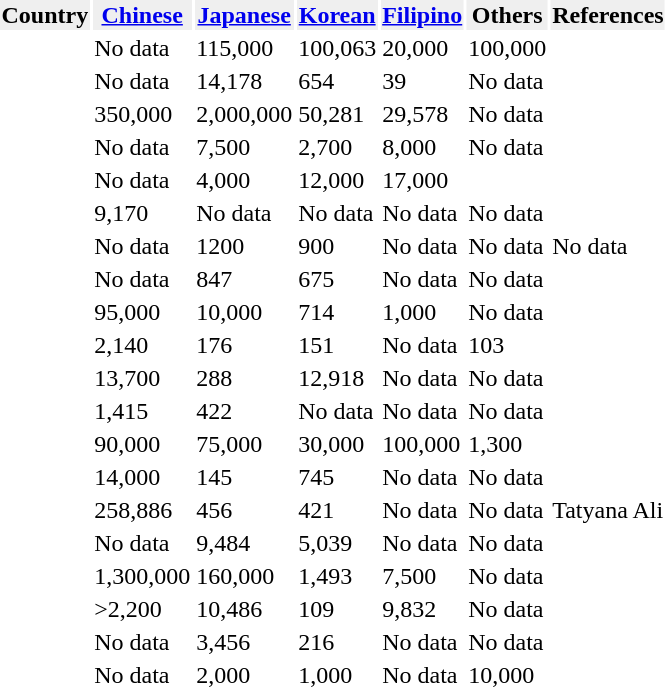<table class="wikitable, sortable">
<tr style="background:#efefef;">
<th>Country</th>
<th> <a href='#'>Chinese</a></th>
<th> <a href='#'>Japanese</a></th>
<th> <a href='#'>Korean</a></th>
<th> <a href='#'>Filipino</a></th>
<th>Others</th>
<th>References</th>
</tr>
<tr>
<td></td>
<td>No data</td>
<td>115,000</td>
<td>100,063</td>
<td>20,000</td>
<td>100,000</td>
<td></td>
</tr>
<tr>
<td></td>
<td>No data</td>
<td>14,178</td>
<td>654</td>
<td>39</td>
<td>No data</td>
<td></td>
</tr>
<tr>
<td></td>
<td>350,000</td>
<td>2,000,000</td>
<td>50,281</td>
<td>29,578</td>
<td>No data</td>
<td></td>
</tr>
<tr>
<td></td>
<td>No data</td>
<td>7,500</td>
<td>2,700</td>
<td>8,000</td>
<td>No data</td>
<td></td>
</tr>
<tr>
<td></td>
<td>No data</td>
<td>4,000</td>
<td>12,000</td>
<td>17,000</td>
<td></td>
<td></td>
</tr>
<tr>
<td></td>
<td>9,170</td>
<td>No data</td>
<td>No data</td>
<td>No data</td>
<td>No data</td>
<td></td>
</tr>
<tr>
<td></td>
<td>No data</td>
<td>1200</td>
<td>900</td>
<td>No data</td>
<td>No data</td>
<td>No data</td>
</tr>
<tr>
<td></td>
<td>No data</td>
<td>847</td>
<td>675</td>
<td>No data</td>
<td>No data</td>
<td></td>
</tr>
<tr>
<td></td>
<td>95,000</td>
<td>10,000</td>
<td>714</td>
<td>1,000</td>
<td>No data</td>
<td></td>
</tr>
<tr>
<td></td>
<td>2,140</td>
<td>176</td>
<td>151</td>
<td>No data</td>
<td>103</td>
<td></td>
</tr>
<tr>
<td></td>
<td>13,700</td>
<td>288</td>
<td>12,918</td>
<td>No data</td>
<td>No data</td>
<td></td>
</tr>
<tr>
<td></td>
<td>1,415</td>
<td>422</td>
<td>No data</td>
<td>No data</td>
<td>No data</td>
<td></td>
</tr>
<tr>
<td></td>
<td>90,000</td>
<td>75,000</td>
<td>30,000 </td>
<td>100,000</td>
<td>1,300</td>
<td></td>
</tr>
<tr>
<td></td>
<td>14,000</td>
<td>145</td>
<td>745</td>
<td>No data</td>
<td>No data</td>
<td></td>
</tr>
<tr>
<td></td>
<td>258,886</td>
<td>456</td>
<td>421</td>
<td>No data</td>
<td>No data</td>
<td>Tatyana Ali</td>
</tr>
<tr>
<td></td>
<td>No data</td>
<td>9,484</td>
<td>5,039</td>
<td>No data</td>
<td>No data</td>
<td></td>
</tr>
<tr>
<td></td>
<td>1,300,000</td>
<td>160,000</td>
<td>1,493</td>
<td>7,500</td>
<td>No data</td>
<td></td>
</tr>
<tr>
<td></td>
<td>>2,200</td>
<td>10,486</td>
<td>109</td>
<td>9,832</td>
<td>No data</td>
<td></td>
</tr>
<tr>
<td></td>
<td>No data</td>
<td>3,456</td>
<td>216</td>
<td>No data</td>
<td>No data</td>
<td></td>
</tr>
<tr>
<td></td>
<td>No data</td>
<td>2,000</td>
<td>1,000</td>
<td>No data</td>
<td>10,000</td>
<td></td>
</tr>
</table>
